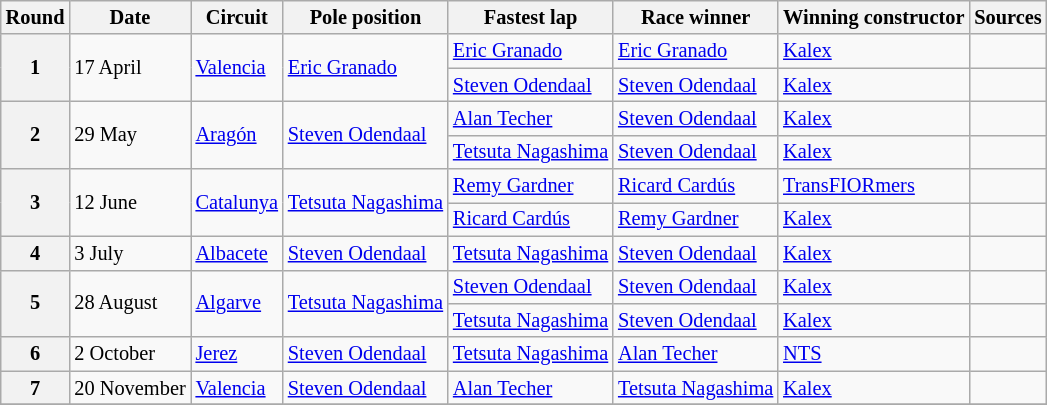<table class="wikitable" style="font-size: 85%">
<tr>
<th>Round</th>
<th>Date</th>
<th>Circuit</th>
<th>Pole position</th>
<th>Fastest lap</th>
<th>Race winner</th>
<th>Winning constructor</th>
<th>Sources</th>
</tr>
<tr>
<th rowspan=2>1</th>
<td rowspan=2>17 April</td>
<td rowspan=2> <a href='#'>Valencia</a></td>
<td rowspan=2> <a href='#'>Eric Granado</a></td>
<td> <a href='#'>Eric Granado</a></td>
<td> <a href='#'>Eric Granado</a></td>
<td> <a href='#'>Kalex</a></td>
<td align=center></td>
</tr>
<tr>
<td> <a href='#'>Steven Odendaal</a></td>
<td> <a href='#'>Steven Odendaal</a></td>
<td> <a href='#'>Kalex</a></td>
<td align=center></td>
</tr>
<tr>
<th rowspan=2>2</th>
<td rowspan=2>29 May</td>
<td rowspan=2> <a href='#'>Aragón</a></td>
<td rowspan=2> <a href='#'>Steven Odendaal</a></td>
<td> <a href='#'>Alan Techer</a></td>
<td> <a href='#'>Steven Odendaal</a></td>
<td> <a href='#'>Kalex</a></td>
<td align=center></td>
</tr>
<tr>
<td> <a href='#'>Tetsuta Nagashima</a></td>
<td> <a href='#'>Steven Odendaal</a></td>
<td> <a href='#'>Kalex</a></td>
<td align=center></td>
</tr>
<tr>
<th rowspan=2>3</th>
<td rowspan=2>12 June</td>
<td rowspan=2> <a href='#'>Catalunya</a></td>
<td rowspan=2> <a href='#'>Tetsuta Nagashima</a></td>
<td> <a href='#'>Remy Gardner</a></td>
<td> <a href='#'>Ricard Cardús</a></td>
<td> <a href='#'>TransFIORmers</a></td>
<td align=center></td>
</tr>
<tr>
<td> <a href='#'>Ricard Cardús</a></td>
<td> <a href='#'>Remy Gardner</a></td>
<td> <a href='#'>Kalex</a></td>
<td align=center></td>
</tr>
<tr>
<th>4</th>
<td>3 July</td>
<td> <a href='#'>Albacete</a></td>
<td> <a href='#'>Steven Odendaal</a></td>
<td> <a href='#'>Tetsuta Nagashima</a></td>
<td> <a href='#'>Steven Odendaal</a></td>
<td> <a href='#'>Kalex</a></td>
<td align=center></td>
</tr>
<tr>
<th rowspan=2>5</th>
<td rowspan=2>28 August</td>
<td rowspan=2> <a href='#'>Algarve</a></td>
<td rowspan=2> <a href='#'>Tetsuta Nagashima</a></td>
<td> <a href='#'>Steven Odendaal</a></td>
<td> <a href='#'>Steven Odendaal</a></td>
<td> <a href='#'>Kalex</a></td>
<td align=center></td>
</tr>
<tr>
<td> <a href='#'>Tetsuta Nagashima</a></td>
<td> <a href='#'>Steven Odendaal</a></td>
<td> <a href='#'>Kalex</a></td>
<td align=center></td>
</tr>
<tr>
<th>6</th>
<td>2 October</td>
<td> <a href='#'>Jerez</a></td>
<td> <a href='#'>Steven Odendaal</a></td>
<td> <a href='#'>Tetsuta Nagashima</a></td>
<td> <a href='#'>Alan Techer</a></td>
<td> <a href='#'>NTS</a></td>
<td align=center></td>
</tr>
<tr>
<th>7</th>
<td>20 November</td>
<td> <a href='#'>Valencia</a></td>
<td> <a href='#'>Steven Odendaal</a></td>
<td> <a href='#'>Alan Techer</a></td>
<td> <a href='#'>Tetsuta Nagashima</a></td>
<td> <a href='#'>Kalex</a></td>
<td align=center></td>
</tr>
<tr>
</tr>
</table>
